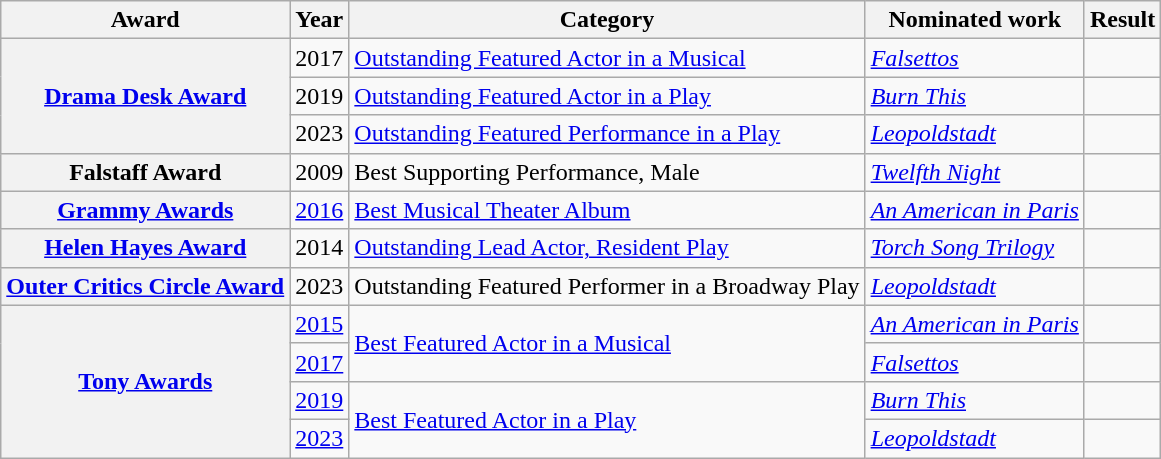<table class="wikitable sortable plainrowheaders">
<tr>
<th scope="col">Award</th>
<th scope="col">Year</th>
<th scope="col">Category</th>
<th scope="col">Nominated work</th>
<th scope="col">Result</th>
</tr>
<tr>
<th scope="row" rowspan="3"><a href='#'>Drama Desk Award</a></th>
<td>2017</td>
<td><a href='#'>Outstanding Featured Actor in a Musical</a></td>
<td><em><a href='#'>Falsettos</a></em></td>
<td></td>
</tr>
<tr>
<td>2019</td>
<td><a href='#'>Outstanding Featured Actor in a Play</a></td>
<td><em><a href='#'>Burn This</a></em></td>
<td></td>
</tr>
<tr>
<td>2023</td>
<td><a href='#'>Outstanding Featured Performance in a Play</a></td>
<td><em><a href='#'>Leopoldstadt</a></em></td>
<td></td>
</tr>
<tr>
<th scope="row">Falstaff Award</th>
<td>2009</td>
<td>Best Supporting Performance, Male</td>
<td><em><a href='#'>Twelfth Night</a></em></td>
<td></td>
</tr>
<tr>
<th scope="row"><a href='#'>Grammy Awards</a></th>
<td><a href='#'>2016</a></td>
<td><a href='#'>Best Musical Theater Album</a></td>
<td><em><a href='#'>An American in Paris</a></em></td>
<td></td>
</tr>
<tr>
<th scope="row"><a href='#'>Helen Hayes Award</a></th>
<td>2014</td>
<td><a href='#'>Outstanding Lead Actor, Resident Play</a></td>
<td><em><a href='#'>Torch Song Trilogy</a></em></td>
<td></td>
</tr>
<tr>
<th scope="row"><a href='#'>Outer Critics Circle Award</a></th>
<td>2023</td>
<td>Outstanding Featured Performer in a Broadway Play</td>
<td><em><a href='#'>Leopoldstadt</a></em></td>
<td></td>
</tr>
<tr>
<th scope="row" rowspan="4"><a href='#'>Tony Awards</a></th>
<td><a href='#'>2015</a></td>
<td rowspan="2"><a href='#'>Best Featured Actor in a Musical</a></td>
<td><em><a href='#'>An American in Paris</a></em></td>
<td></td>
</tr>
<tr>
<td><a href='#'>2017</a></td>
<td><em><a href='#'>Falsettos</a></em></td>
<td></td>
</tr>
<tr>
<td><a href='#'>2019</a></td>
<td rowspan="2"><a href='#'>Best Featured Actor in a Play</a></td>
<td><em><a href='#'>Burn This</a></em></td>
<td></td>
</tr>
<tr>
<td><a href='#'>2023</a></td>
<td><em><a href='#'>Leopoldstadt</a></em></td>
<td></td>
</tr>
</table>
